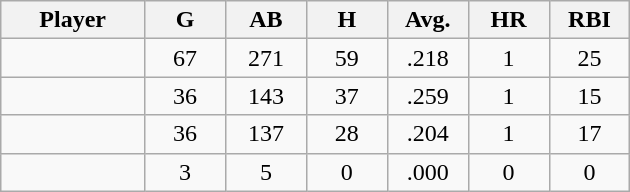<table class="wikitable sortable">
<tr>
<th bgcolor="#DDDDFF" width="16%">Player</th>
<th bgcolor="#DDDDFF" width="9%">G</th>
<th bgcolor="#DDDDFF" width="9%">AB</th>
<th bgcolor="#DDDDFF" width="9%">H</th>
<th bgcolor="#DDDDFF" width="9%">Avg.</th>
<th bgcolor="#DDDDFF" width="9%">HR</th>
<th bgcolor="#DDDDFF" width="9%">RBI</th>
</tr>
<tr align="center">
<td></td>
<td>67</td>
<td>271</td>
<td>59</td>
<td>.218</td>
<td>1</td>
<td>25</td>
</tr>
<tr align="center">
<td></td>
<td>36</td>
<td>143</td>
<td>37</td>
<td>.259</td>
<td>1</td>
<td>15</td>
</tr>
<tr align="center">
<td></td>
<td>36</td>
<td>137</td>
<td>28</td>
<td>.204</td>
<td>1</td>
<td>17</td>
</tr>
<tr align="center">
<td></td>
<td>3</td>
<td>5</td>
<td>0</td>
<td>.000</td>
<td>0</td>
<td>0</td>
</tr>
</table>
